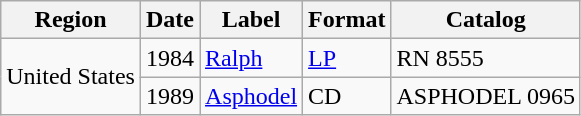<table class="wikitable">
<tr>
<th>Region</th>
<th>Date</th>
<th>Label</th>
<th>Format</th>
<th>Catalog</th>
</tr>
<tr>
<td rowspan="2">United States</td>
<td>1984</td>
<td><a href='#'>Ralph</a></td>
<td><a href='#'>LP</a></td>
<td>RN 8555</td>
</tr>
<tr>
<td>1989</td>
<td><a href='#'>Asphodel</a></td>
<td>CD</td>
<td>ASPHODEL 0965</td>
</tr>
</table>
